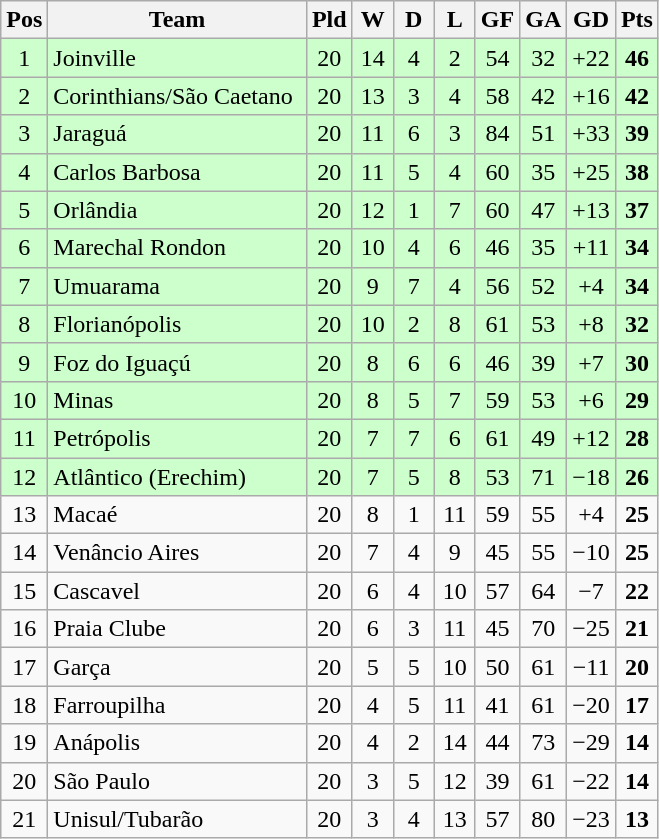<table class="wikitable" style="text-align:center;">
<tr>
<th width=20>Pos</th>
<th width=165>Team</th>
<th width=20>Pld</th>
<th width=20>W</th>
<th width=20>D</th>
<th width=20>L</th>
<th width=20>GF</th>
<th width=20>GA</th>
<th width=20>GD</th>
<th width=20>Pts</th>
</tr>
<tr bgcolor=#CCFFCC>
<td>1</td>
<td style="text-align:left;">Joinville</td>
<td>20</td>
<td>14</td>
<td>4</td>
<td>2</td>
<td>54</td>
<td>32</td>
<td>+22</td>
<td><strong>46</strong></td>
</tr>
<tr bgcolor=#CCFFCC>
<td>2</td>
<td style="text-align:left;">Corinthians/São Caetano</td>
<td>20</td>
<td>13</td>
<td>3</td>
<td>4</td>
<td>58</td>
<td>42</td>
<td>+16</td>
<td><strong>42</strong></td>
</tr>
<tr bgcolor=#CCFFCC>
<td>3</td>
<td style="text-align:left;">Jaraguá</td>
<td>20</td>
<td>11</td>
<td>6</td>
<td>3</td>
<td>84</td>
<td>51</td>
<td>+33</td>
<td><strong>39</strong></td>
</tr>
<tr bgcolor=#CCFFCC>
<td>4</td>
<td style="text-align:left;">Carlos Barbosa</td>
<td>20</td>
<td>11</td>
<td>5</td>
<td>4</td>
<td>60</td>
<td>35</td>
<td>+25</td>
<td><strong>38</strong></td>
</tr>
<tr bgcolor=#CCFFCC>
<td>5</td>
<td style="text-align:left;">Orlândia</td>
<td>20</td>
<td>12</td>
<td>1</td>
<td>7</td>
<td>60</td>
<td>47</td>
<td>+13</td>
<td><strong>37</strong></td>
</tr>
<tr bgcolor=#CCFFCC>
<td>6</td>
<td style="text-align:left;">Marechal Rondon</td>
<td>20</td>
<td>10</td>
<td>4</td>
<td>6</td>
<td>46</td>
<td>35</td>
<td>+11</td>
<td><strong>34</strong></td>
</tr>
<tr bgcolor=#CCFFCC>
<td>7</td>
<td style="text-align:left;">Umuarama</td>
<td>20</td>
<td>9</td>
<td>7</td>
<td>4</td>
<td>56</td>
<td>52</td>
<td>+4</td>
<td><strong>34</strong></td>
</tr>
<tr bgcolor=#CCFFCC>
<td>8</td>
<td style="text-align:left;">Florianópolis</td>
<td>20</td>
<td>10</td>
<td>2</td>
<td>8</td>
<td>61</td>
<td>53</td>
<td>+8</td>
<td><strong>32</strong></td>
</tr>
<tr bgcolor=#CCFFCC>
<td>9</td>
<td style="text-align:left;">Foz do Iguaçú</td>
<td>20</td>
<td>8</td>
<td>6</td>
<td>6</td>
<td>46</td>
<td>39</td>
<td>+7</td>
<td><strong>30</strong></td>
</tr>
<tr bgcolor=#CCFFCC>
<td>10</td>
<td style="text-align:left;">Minas</td>
<td>20</td>
<td>8</td>
<td>5</td>
<td>7</td>
<td>59</td>
<td>53</td>
<td>+6</td>
<td><strong>29</strong></td>
</tr>
<tr bgcolor=#CCFFCC>
<td>11</td>
<td style="text-align:left;">Petrópolis</td>
<td>20</td>
<td>7</td>
<td>7</td>
<td>6</td>
<td>61</td>
<td>49</td>
<td>+12</td>
<td><strong>28</strong></td>
</tr>
<tr bgcolor=#CCFFCC>
<td>12</td>
<td style="text-align:left;">Atlântico (Erechim)</td>
<td>20</td>
<td>7</td>
<td>5</td>
<td>8</td>
<td>53</td>
<td>71</td>
<td>−18</td>
<td><strong>26</strong></td>
</tr>
<tr>
<td>13</td>
<td style="text-align:left;">Macaé</td>
<td>20</td>
<td>8</td>
<td>1</td>
<td>11</td>
<td>59</td>
<td>55</td>
<td>+4</td>
<td><strong>25</strong></td>
</tr>
<tr>
<td>14</td>
<td style="text-align:left;">Venâncio Aires</td>
<td>20</td>
<td>7</td>
<td>4</td>
<td>9</td>
<td>45</td>
<td>55</td>
<td>−10</td>
<td><strong>25</strong></td>
</tr>
<tr>
<td>15</td>
<td style="text-align:left;">Cascavel</td>
<td>20</td>
<td>6</td>
<td>4</td>
<td>10</td>
<td>57</td>
<td>64</td>
<td>−7</td>
<td><strong>22</strong></td>
</tr>
<tr>
<td>16</td>
<td style="text-align:left;">Praia Clube</td>
<td>20</td>
<td>6</td>
<td>3</td>
<td>11</td>
<td>45</td>
<td>70</td>
<td>−25</td>
<td><strong>21</strong></td>
</tr>
<tr>
<td>17</td>
<td style="text-align:left;">Garça</td>
<td>20</td>
<td>5</td>
<td>5</td>
<td>10</td>
<td>50</td>
<td>61</td>
<td>−11</td>
<td><strong>20</strong></td>
</tr>
<tr>
<td>18</td>
<td style="text-align:left;">Farroupilha</td>
<td>20</td>
<td>4</td>
<td>5</td>
<td>11</td>
<td>41</td>
<td>61</td>
<td>−20</td>
<td><strong>17</strong></td>
</tr>
<tr>
<td>19</td>
<td style="text-align:left;">Anápolis</td>
<td>20</td>
<td>4</td>
<td>2</td>
<td>14</td>
<td>44</td>
<td>73</td>
<td>−29</td>
<td><strong>14</strong></td>
</tr>
<tr>
<td>20</td>
<td style="text-align:left;">São Paulo</td>
<td>20</td>
<td>3</td>
<td>5</td>
<td>12</td>
<td>39</td>
<td>61</td>
<td>−22</td>
<td><strong>14</strong></td>
</tr>
<tr>
<td>21</td>
<td style="text-align:left;">Unisul/Tubarão</td>
<td>20</td>
<td>3</td>
<td>4</td>
<td>13</td>
<td>57</td>
<td>80</td>
<td>−23</td>
<td><strong>13</strong></td>
</tr>
</table>
